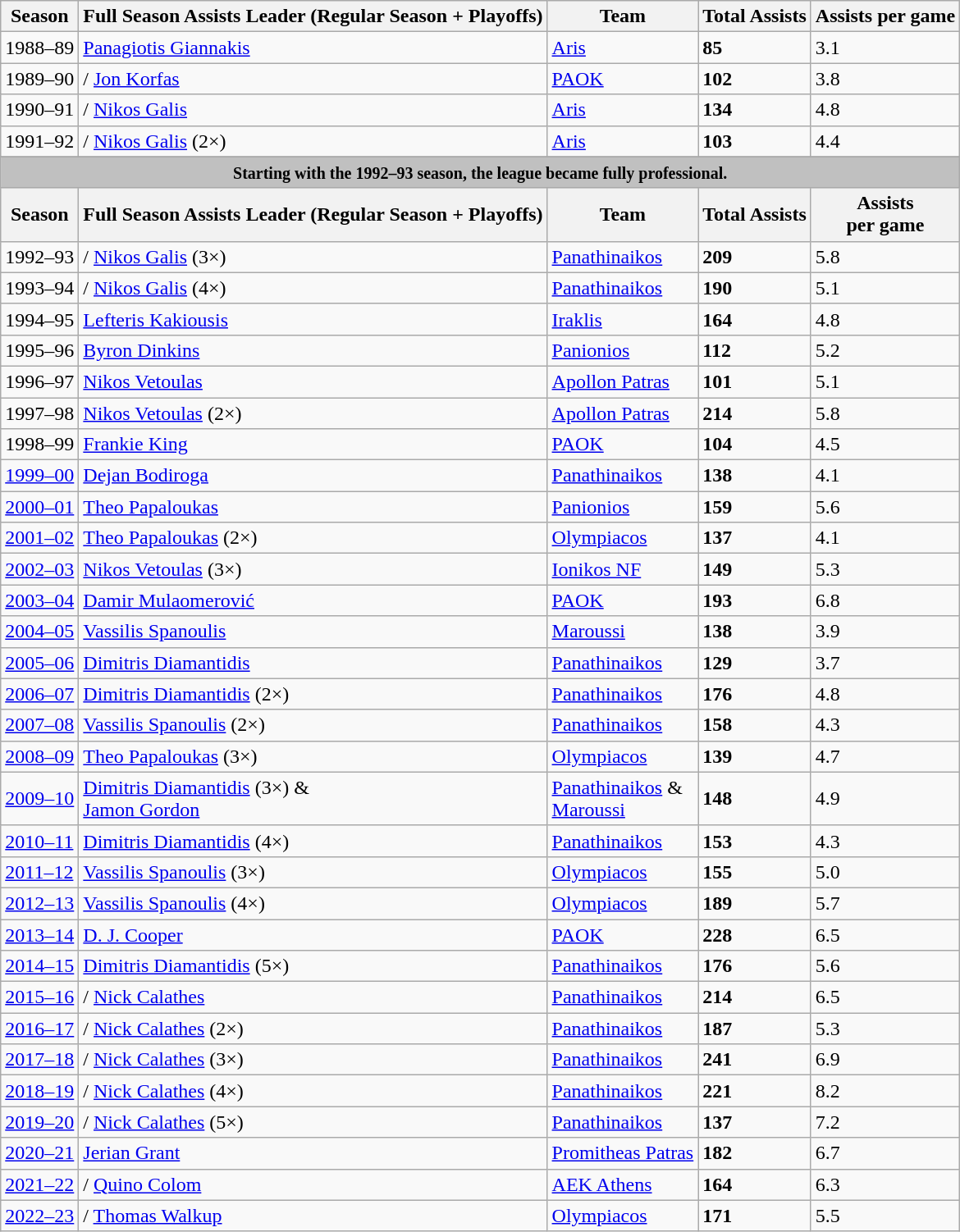<table class="wikitable"  style="text-align:left;">
<tr>
<th>Season</th>
<th>Full Season Assists Leader (Regular Season + Playoffs)</th>
<th>Team</th>
<th>Total Assists</th>
<th>Assists per game</th>
</tr>
<tr>
<td>1988–89</td>
<td> <a href='#'>Panagiotis Giannakis</a></td>
<td><a href='#'>Aris</a></td>
<td><strong>85</strong></td>
<td>3.1</td>
</tr>
<tr>
<td>1989–90</td>
<td>/ <a href='#'>Jon Korfas</a></td>
<td><a href='#'>PAOK</a></td>
<td><strong>102</strong></td>
<td>3.8</td>
</tr>
<tr>
<td>1990–91</td>
<td>/ <a href='#'>Nikos Galis</a></td>
<td><a href='#'>Aris</a></td>
<td><strong>134</strong></td>
<td>4.8</td>
</tr>
<tr>
<td>1991–92</td>
<td>/ <a href='#'>Nikos Galis</a> (2×)</td>
<td><a href='#'>Aris</a></td>
<td><strong>103</strong></td>
<td>4.4</td>
</tr>
<tr>
</tr>
<tr bgcolor="silver">
<td colspan="9" style="text-align:center;"><small><strong>Starting with the 1992–93 season, the league became fully professional.</strong></small></td>
</tr>
<tr>
<th>Season</th>
<th>Full Season Assists Leader (Regular Season + Playoffs)</th>
<th>Team</th>
<th>Total Assists</th>
<th>Assists<br>per game</th>
</tr>
<tr>
<td>1992–93</td>
<td>/ <a href='#'>Nikos Galis</a> (3×)</td>
<td><a href='#'>Panathinaikos</a></td>
<td><strong>209</strong></td>
<td>5.8</td>
</tr>
<tr>
<td>1993–94</td>
<td>/ <a href='#'>Nikos Galis</a> (4×)</td>
<td><a href='#'>Panathinaikos</a></td>
<td><strong>190</strong></td>
<td>5.1</td>
</tr>
<tr>
<td>1994–95</td>
<td> <a href='#'>Lefteris Kakiousis</a></td>
<td><a href='#'>Iraklis</a></td>
<td><strong>164</strong></td>
<td>4.8</td>
</tr>
<tr>
<td>1995–96</td>
<td> <a href='#'>Byron Dinkins</a></td>
<td><a href='#'>Panionios</a></td>
<td><strong>112</strong></td>
<td>5.2</td>
</tr>
<tr>
<td>1996–97</td>
<td> <a href='#'>Nikos Vetoulas</a></td>
<td><a href='#'>Apollon Patras</a></td>
<td><strong>101</strong></td>
<td>5.1</td>
</tr>
<tr>
<td>1997–98</td>
<td> <a href='#'>Nikos Vetoulas</a> (2×)</td>
<td><a href='#'>Apollon Patras</a></td>
<td><strong>214</strong></td>
<td>5.8</td>
</tr>
<tr>
<td>1998–99</td>
<td> <a href='#'>Frankie King</a></td>
<td><a href='#'>PAOK</a></td>
<td><strong>104</strong></td>
<td>4.5</td>
</tr>
<tr>
<td><a href='#'>1999–00</a></td>
<td> <a href='#'>Dejan Bodiroga</a></td>
<td><a href='#'>Panathinaikos</a></td>
<td><strong>138</strong></td>
<td>4.1</td>
</tr>
<tr>
<td><a href='#'>2000–01</a></td>
<td> <a href='#'>Theo Papaloukas</a></td>
<td><a href='#'>Panionios</a></td>
<td><strong>159</strong></td>
<td>5.6</td>
</tr>
<tr>
<td><a href='#'>2001–02</a></td>
<td> <a href='#'>Theo Papaloukas</a> (2×)</td>
<td><a href='#'>Olympiacos</a></td>
<td><strong>137</strong></td>
<td>4.1</td>
</tr>
<tr>
<td><a href='#'>2002–03</a></td>
<td> <a href='#'>Nikos Vetoulas</a> (3×)</td>
<td><a href='#'>Ionikos NF</a></td>
<td><strong>149</strong></td>
<td>5.3</td>
</tr>
<tr>
<td><a href='#'>2003–04</a></td>
<td> <a href='#'>Damir Mulaomerović</a></td>
<td><a href='#'>PAOK</a></td>
<td><strong>193</strong></td>
<td>6.8</td>
</tr>
<tr>
<td><a href='#'>2004–05</a></td>
<td> <a href='#'>Vassilis Spanoulis</a></td>
<td><a href='#'>Maroussi</a></td>
<td><strong>138</strong></td>
<td>3.9</td>
</tr>
<tr>
<td><a href='#'>2005–06</a></td>
<td> <a href='#'>Dimitris Diamantidis</a></td>
<td><a href='#'>Panathinaikos</a></td>
<td><strong>129</strong></td>
<td>3.7</td>
</tr>
<tr>
<td><a href='#'>2006–07</a></td>
<td> <a href='#'>Dimitris Diamantidis</a> (2×)</td>
<td><a href='#'>Panathinaikos</a></td>
<td><strong>176</strong></td>
<td>4.8</td>
</tr>
<tr>
<td><a href='#'>2007–08</a></td>
<td> <a href='#'>Vassilis Spanoulis</a> (2×)</td>
<td><a href='#'>Panathinaikos</a></td>
<td><strong>158</strong></td>
<td>4.3</td>
</tr>
<tr>
<td><a href='#'>2008–09</a></td>
<td> <a href='#'>Theo Papaloukas</a> (3×)</td>
<td><a href='#'>Olympiacos</a></td>
<td><strong>139</strong></td>
<td>4.7</td>
</tr>
<tr>
<td><a href='#'>2009–10</a></td>
<td> <a href='#'>Dimitris Diamantidis</a> (3×) & <br> <a href='#'>Jamon Gordon</a></td>
<td><a href='#'>Panathinaikos</a> & <br><a href='#'>Maroussi</a></td>
<td><strong>148</strong></td>
<td>4.9</td>
</tr>
<tr>
<td><a href='#'>2010–11</a></td>
<td> <a href='#'>Dimitris Diamantidis</a> (4×)</td>
<td><a href='#'>Panathinaikos</a></td>
<td><strong>153</strong></td>
<td>4.3</td>
</tr>
<tr>
<td><a href='#'>2011–12</a></td>
<td> <a href='#'>Vassilis Spanoulis</a> (3×)</td>
<td><a href='#'>Olympiacos</a></td>
<td><strong>155</strong></td>
<td>5.0</td>
</tr>
<tr>
<td><a href='#'>2012–13</a></td>
<td> <a href='#'>Vassilis Spanoulis</a> (4×)</td>
<td><a href='#'>Olympiacos</a></td>
<td><strong>189</strong></td>
<td>5.7</td>
</tr>
<tr>
<td><a href='#'>2013–14</a></td>
<td> <a href='#'>D. J. Cooper</a></td>
<td><a href='#'>PAOK</a></td>
<td><strong>228</strong></td>
<td>6.5</td>
</tr>
<tr>
<td><a href='#'>2014–15</a></td>
<td> <a href='#'>Dimitris Diamantidis</a> (5×)</td>
<td><a href='#'>Panathinaikos</a></td>
<td><strong>176</strong></td>
<td>5.6</td>
</tr>
<tr>
<td><a href='#'>2015–16</a></td>
<td>/ <a href='#'>Nick Calathes</a></td>
<td><a href='#'>Panathinaikos</a></td>
<td><strong>214</strong></td>
<td>6.5</td>
</tr>
<tr>
<td><a href='#'>2016–17</a></td>
<td>/ <a href='#'>Nick Calathes</a> (2×)</td>
<td><a href='#'>Panathinaikos</a></td>
<td><strong>187</strong></td>
<td>5.3</td>
</tr>
<tr>
<td><a href='#'>2017–18</a></td>
<td>/ <a href='#'>Nick Calathes</a> (3×)</td>
<td><a href='#'>Panathinaikos</a></td>
<td><strong>241</strong></td>
<td>6.9</td>
</tr>
<tr>
<td><a href='#'>2018–19</a></td>
<td>/ <a href='#'>Nick Calathes</a> (4×)</td>
<td><a href='#'>Panathinaikos</a></td>
<td><strong>221</strong></td>
<td>8.2</td>
</tr>
<tr>
<td><a href='#'>2019–20</a></td>
<td>/ <a href='#'>Nick Calathes</a> (5×)</td>
<td><a href='#'>Panathinaikos</a></td>
<td><strong>137</strong></td>
<td>7.2</td>
</tr>
<tr>
<td><a href='#'>2020–21</a></td>
<td> <a href='#'>Jerian Grant</a></td>
<td><a href='#'>Promitheas Patras</a></td>
<td><strong>182</strong></td>
<td>6.7</td>
</tr>
<tr>
<td><a href='#'>2021–22</a></td>
<td>/ <a href='#'>Quino Colom</a></td>
<td><a href='#'>AEK Athens</a></td>
<td><strong>164</strong></td>
<td>6.3</td>
</tr>
<tr>
<td><a href='#'>2022–23</a></td>
<td>/ <a href='#'>Thomas Walkup</a></td>
<td><a href='#'>Olympiacos</a></td>
<td><strong>171</strong></td>
<td>5.5</td>
</tr>
</table>
